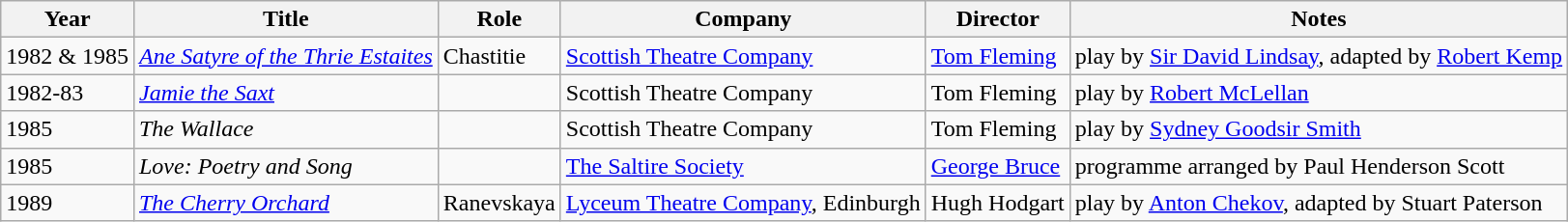<table class="wikitable">
<tr>
<th>Year</th>
<th>Title</th>
<th>Role</th>
<th>Company</th>
<th>Director</th>
<th>Notes</th>
</tr>
<tr>
<td>1982 & 1985</td>
<td><em><a href='#'>Ane Satyre of the Thrie Estaites</a></em></td>
<td>Chastitie</td>
<td><a href='#'>Scottish Theatre Company</a></td>
<td><a href='#'>Tom Fleming</a></td>
<td>play by <a href='#'>Sir David Lindsay</a>, adapted by <a href='#'>Robert Kemp</a></td>
</tr>
<tr>
<td>1982-83</td>
<td><em><a href='#'>Jamie the Saxt</a></em></td>
<td></td>
<td>Scottish Theatre Company</td>
<td>Tom Fleming</td>
<td>play by <a href='#'>Robert McLellan</a></td>
</tr>
<tr>
<td>1985</td>
<td><em>The Wallace</em></td>
<td></td>
<td>Scottish Theatre Company</td>
<td>Tom Fleming</td>
<td>play by <a href='#'>Sydney Goodsir Smith</a></td>
</tr>
<tr>
<td>1985</td>
<td><em>Love: Poetry and Song</em></td>
<td></td>
<td><a href='#'>The Saltire Society</a></td>
<td><a href='#'>George Bruce</a></td>
<td>programme arranged by Paul Henderson Scott</td>
</tr>
<tr>
<td>1989</td>
<td><em><a href='#'>The Cherry Orchard</a></em></td>
<td>Ranevskaya</td>
<td><a href='#'>Lyceum Theatre Company</a>, Edinburgh</td>
<td>Hugh Hodgart</td>
<td>play by <a href='#'>Anton Chekov</a>, adapted by Stuart Paterson</td>
</tr>
</table>
